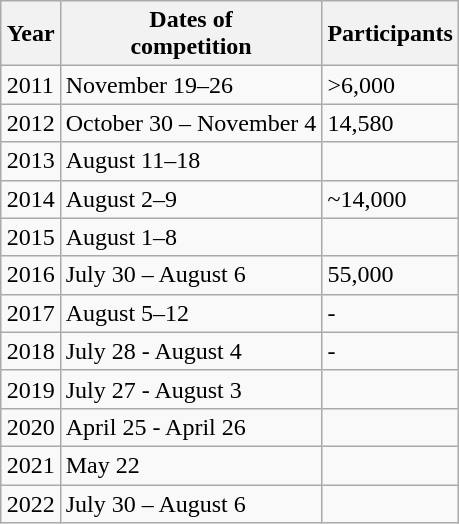<table class="wikitable sortable" style="float:right;">
<tr>
<th>Year</th>
<th>Dates of<br>competition</th>
<th>Participants</th>
</tr>
<tr>
<td>2011</td>
<td>November 19–26</td>
<td>>6,000</td>
</tr>
<tr>
<td>2012</td>
<td>October 30 – November 4</td>
<td>14,580</td>
</tr>
<tr>
<td>2013</td>
<td>August 11–18</td>
<td></td>
</tr>
<tr>
<td>2014</td>
<td>August 2–9</td>
<td>~14,000</td>
</tr>
<tr>
<td>2015</td>
<td>August 1–8</td>
<td></td>
</tr>
<tr>
<td>2016</td>
<td>July 30 – August 6</td>
<td>55,000</td>
</tr>
<tr>
<td>2017</td>
<td>August 5–12</td>
<td>-</td>
</tr>
<tr>
<td>2018</td>
<td>July 28 - August 4</td>
<td>-</td>
</tr>
<tr>
<td>2019</td>
<td>July 27 - August 3</td>
<td></td>
</tr>
<tr>
<td>2020</td>
<td>April 25 - April 26</td>
<td></td>
</tr>
<tr>
<td>2021</td>
<td>May 22</td>
<td></td>
</tr>
<tr>
<td>2022</td>
<td>July 30 – August 6</td>
<td></td>
</tr>
</table>
